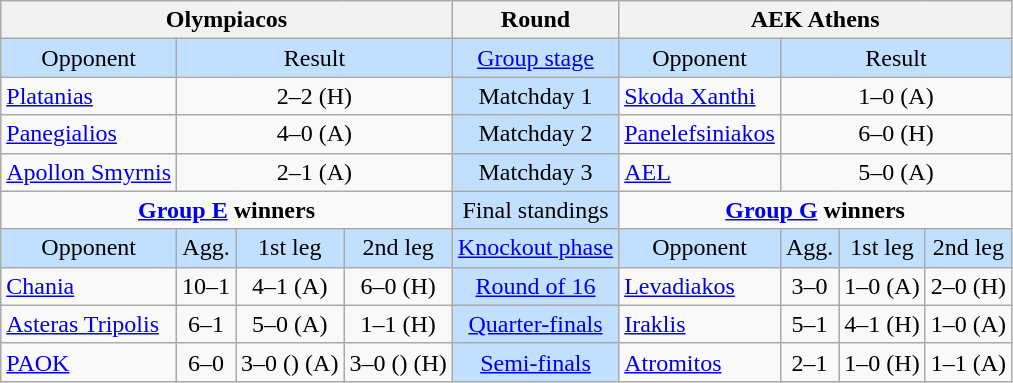<table class="wikitable" style="text-align:center">
<tr>
<th colspan="4">Olympiacos</th>
<th>Round</th>
<th colspan="4">AEK Athens</th>
</tr>
<tr style="background:#C1E0FF">
<td>Opponent</td>
<td colspan="3">Result</td>
<td><a href='#'>Group stage</a></td>
<td>Opponent</td>
<td colspan="3">Result</td>
</tr>
<tr>
<td style="text-align:left"><a href='#'>Platanias</a></td>
<td colspan="3">2–2 (H)</td>
<td style="background:#C1E0FF">Matchday 1</td>
<td style="text-align:left"><a href='#'>Skoda Xanthi</a></td>
<td colspan="3">1–0 (A)</td>
</tr>
<tr>
<td style="text-align:left"><a href='#'>Panegialios</a></td>
<td colspan="3">4–0 (A)</td>
<td style="background:#C1E0FF">Matchday 2</td>
<td style="text-align:left"><a href='#'>Panelefsiniakos</a></td>
<td colspan="3">6–0 (H)</td>
</tr>
<tr>
<td style="text-align:left"><a href='#'>Apollon Smyrnis</a></td>
<td colspan="3">2–1 (A)</td>
<td style="background:#C1E0FF">Matchday 3</td>
<td style="text-align:left"><a href='#'>AEL</a></td>
<td colspan="3">5–0 (A)</td>
</tr>
<tr>
<td colspan="4" style="vertical-align:top"><strong><a href='#'>Group E</a> winners</strong><br></td>
<td style="background:#C1E0FF">Final standings</td>
<td colspan="4" style="vertical-align:top"><strong><a href='#'>Group G</a> winners</strong><br></td>
</tr>
<tr style="background:#C1E0FF">
<td>Opponent</td>
<td>Agg.</td>
<td>1st leg</td>
<td>2nd leg</td>
<td><a href='#'>Knockout phase</a></td>
<td>Opponent</td>
<td>Agg.</td>
<td>1st leg</td>
<td>2nd leg</td>
</tr>
<tr>
<td style="text-align:left"><a href='#'>Chania</a></td>
<td>10–1</td>
<td>4–1 (A)</td>
<td>6–0 (H)</td>
<td style="background:#C1E0FF"><a href='#'>Round of 16</a></td>
<td style="text-align:left"><a href='#'>Levadiakos</a></td>
<td>3–0</td>
<td>1–0 (A)</td>
<td>2–0 (H)</td>
</tr>
<tr>
<td style="text-align:left"><a href='#'>Asteras Tripolis</a></td>
<td>6–1</td>
<td>5–0 (A)</td>
<td>1–1 (H)</td>
<td style="background:#C1E0FF"><a href='#'>Quarter-finals</a></td>
<td style="text-align:left"><a href='#'>Iraklis</a></td>
<td>5–1</td>
<td>4–1 (H)</td>
<td>1–0 (A)</td>
</tr>
<tr>
<td style="text-align:left"><a href='#'>PAOK</a></td>
<td>6–0</td>
<td>3–0 () (A)</td>
<td>3–0 () (H)</td>
<td style="background:#C1E0FF"><a href='#'>Semi-finals</a></td>
<td style="text-align:left"><a href='#'>Atromitos</a></td>
<td>2–1</td>
<td>1–0 (H)</td>
<td>1–1 (A)</td>
</tr>
</table>
